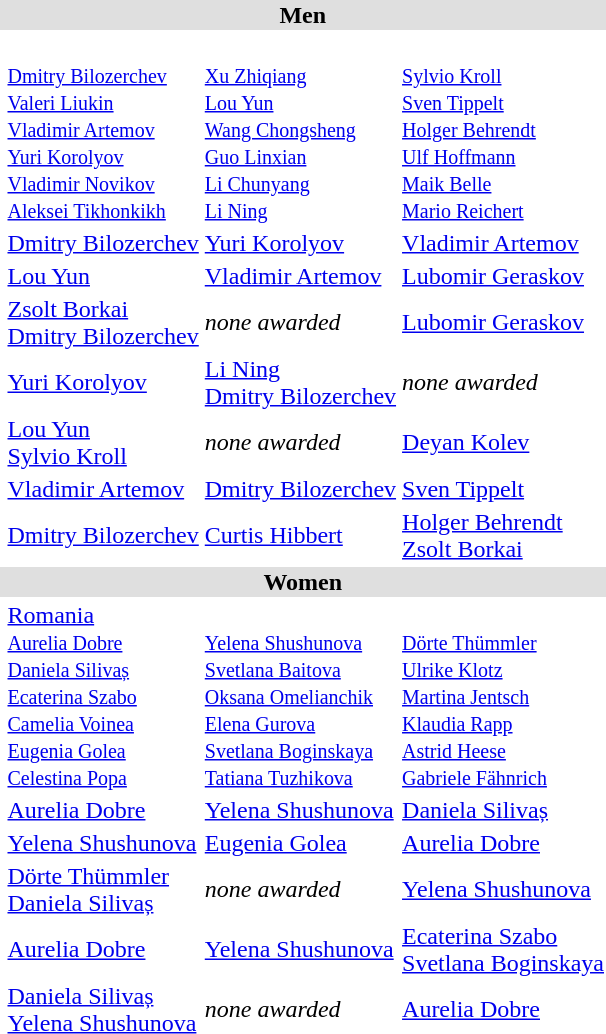<table>
<tr style="background:#dfdfdf;">
<td colspan="4" style="text-align:center;"><strong>Men</strong></td>
</tr>
<tr>
<th scope=row style="text-align:left"><br></th>
<td><br><small><a href='#'>Dmitry Bilozerchev</a><br><a href='#'>Valeri Liukin</a><br><a href='#'>Vladimir Artemov</a><br><a href='#'>Yuri Korolyov</a><br><a href='#'>Vladimir Novikov</a><br><a href='#'>Aleksei Tikhonkikh</a></small></td>
<td><br><small><a href='#'>Xu Zhiqiang</a><br><a href='#'>Lou Yun</a><br><a href='#'>Wang Chongsheng</a><br><a href='#'>Guo Linxian</a><br><a href='#'>Li Chunyang</a><br><a href='#'>Li Ning</a></small></td>
<td><br><small><a href='#'>Sylvio Kroll</a><br><a href='#'>Sven Tippelt</a><br><a href='#'>Holger Behrendt</a><br><a href='#'>Ulf Hoffmann</a><br><a href='#'>Maik Belle</a><br><a href='#'>Mario Reichert</a></small></td>
</tr>
<tr>
<th scope=row style="text-align:left"><br></th>
<td> <a href='#'>Dmitry Bilozerchev</a></td>
<td> <a href='#'>Yuri Korolyov</a></td>
<td> <a href='#'>Vladimir Artemov</a></td>
</tr>
<tr>
<th scope=row style="text-align:left"><br></th>
<td> <a href='#'>Lou Yun</a></td>
<td> <a href='#'>Vladimir Artemov</a></td>
<td> <a href='#'>Lubomir Geraskov</a></td>
</tr>
<tr>
<th scope=row style="text-align:left"><br></th>
<td> <a href='#'>Zsolt Borkai</a><br> <a href='#'>Dmitry Bilozerchev</a></td>
<td><em>none awarded</em></td>
<td> <a href='#'>Lubomir Geraskov</a></td>
</tr>
<tr>
<th scope=row style="text-align:left"><br></th>
<td> <a href='#'>Yuri Korolyov</a></td>
<td> <a href='#'>Li Ning</a><br> <a href='#'>Dmitry Bilozerchev</a></td>
<td><em>none awarded</em></td>
</tr>
<tr>
<th scope=row style="text-align:left"><br></th>
<td> <a href='#'>Lou Yun</a><br> <a href='#'>Sylvio Kroll</a></td>
<td><em>none awarded</em></td>
<td> <a href='#'>Deyan Kolev</a></td>
</tr>
<tr>
<th scope=row style="text-align:left"><br></th>
<td> <a href='#'>Vladimir Artemov</a></td>
<td> <a href='#'>Dmitry Bilozerchev</a></td>
<td> <a href='#'>Sven Tippelt</a></td>
</tr>
<tr>
<th scope=row style="text-align:left"><br></th>
<td> <a href='#'>Dmitry Bilozerchev</a></td>
<td> <a href='#'>Curtis Hibbert</a></td>
<td> <a href='#'>Holger Behrendt</a><br> <a href='#'>Zsolt Borkai</a></td>
</tr>
<tr style="background:#dfdfdf;">
<td colspan="4" style="text-align:center;"><strong>Women</strong></td>
</tr>
<tr>
<th scope=row style="text-align:left"><br></th>
<td> <a href='#'>Romania</a><br><small><a href='#'>Aurelia Dobre</a><br><a href='#'>Daniela Silivaș</a><br><a href='#'>Ecaterina Szabo</a><br><a href='#'>Camelia Voinea</a><br><a href='#'>Eugenia Golea</a><br><a href='#'>Celestina Popa</a></small></td>
<td><br><small><a href='#'>Yelena Shushunova</a><br><a href='#'>Svetlana Baitova</a><br><a href='#'>Oksana Omelianchik</a><br><a href='#'>Elena Gurova</a><br><a href='#'>Svetlana Boginskaya</a><br><a href='#'>Tatiana Tuzhikova</a></small></td>
<td><br><small><a href='#'>Dörte Thümmler</a><br><a href='#'>Ulrike Klotz</a><br><a href='#'>Martina Jentsch</a><br><a href='#'>Klaudia Rapp</a><br><a href='#'>Astrid Heese</a><br><a href='#'>Gabriele Fähnrich</a></small></td>
</tr>
<tr>
<th scope=row style="text-align:left"><br></th>
<td> <a href='#'>Aurelia Dobre</a></td>
<td> <a href='#'>Yelena Shushunova</a></td>
<td> <a href='#'>Daniela Silivaș</a></td>
</tr>
<tr>
<th scope=row style="text-align:left"><br></th>
<td> <a href='#'>Yelena Shushunova</a></td>
<td> <a href='#'>Eugenia Golea</a></td>
<td> <a href='#'>Aurelia Dobre</a></td>
</tr>
<tr>
<th scope=row style="text-align:left"><br></th>
<td> <a href='#'>Dörte Thümmler</a><br> <a href='#'>Daniela Silivaș</a></td>
<td><em>none awarded</em></td>
<td> <a href='#'>Yelena Shushunova</a></td>
</tr>
<tr>
<th scope=row style="text-align:left"><br></th>
<td> <a href='#'>Aurelia Dobre</a></td>
<td> <a href='#'>Yelena Shushunova</a></td>
<td> <a href='#'>Ecaterina Szabo</a><br> <a href='#'>Svetlana Boginskaya</a></td>
</tr>
<tr>
<th scope=row style="text-align:left"><br></th>
<td> <a href='#'>Daniela Silivaș</a><br> <a href='#'>Yelena Shushunova</a></td>
<td><em>none awarded</em></td>
<td> <a href='#'>Aurelia Dobre</a></td>
</tr>
</table>
